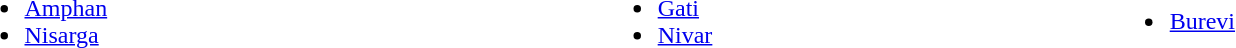<table width="90%">
<tr>
<td><br><ul><li><a href='#'>Amphan</a></li><li><a href='#'>Nisarga</a></li></ul></td>
<td><br><ul><li><a href='#'>Gati</a></li><li><a href='#'>Nivar</a></li></ul></td>
<td><br><ul><li><a href='#'>Burevi</a></li></ul></td>
</tr>
</table>
